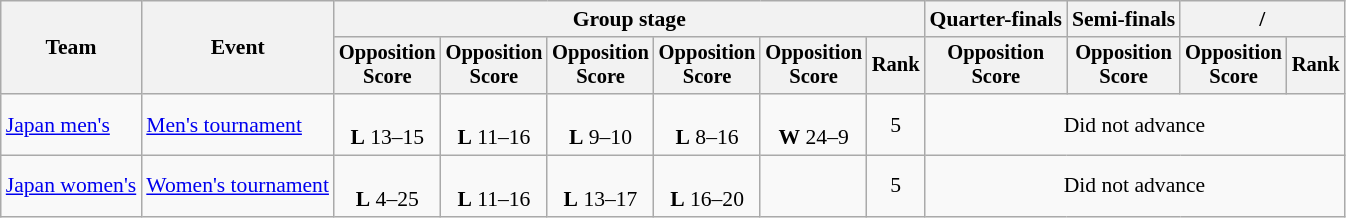<table class=wikitable style=font-size:90%;text-align:center>
<tr>
<th rowspan=2>Team</th>
<th rowspan=2>Event</th>
<th colspan=6>Group stage</th>
<th>Quarter-finals</th>
<th>Semi-finals</th>
<th colspan=2> / </th>
</tr>
<tr style=font-size:95%>
<th>Opposition<br>Score</th>
<th>Opposition<br>Score</th>
<th>Opposition<br>Score</th>
<th>Opposition<br>Score</th>
<th>Opposition<br>Score</th>
<th>Rank</th>
<th>Opposition<br>Score</th>
<th>Opposition<br>Score</th>
<th>Opposition<br>Score</th>
<th>Rank</th>
</tr>
<tr>
<td align=left><a href='#'>Japan men's</a></td>
<td align=left><a href='#'>Men's tournament</a></td>
<td><br><strong>L</strong> 13–15</td>
<td><br><strong>L</strong> 11–16</td>
<td><br><strong>L</strong> 9–10</td>
<td><br><strong>L</strong> 8–16</td>
<td><br><strong>W</strong> 24–9</td>
<td>5</td>
<td colspan=4>Did not advance</td>
</tr>
<tr>
<td align=left><a href='#'>Japan women's</a></td>
<td align=left><a href='#'>Women's tournament</a></td>
<td><br><strong>L</strong> 4–25</td>
<td><br><strong>L</strong> 11–16</td>
<td><br><strong>L</strong> 13–17</td>
<td><br><strong>L</strong> 16–20</td>
<td></td>
<td>5</td>
<td colspan=4>Did not advance</td>
</tr>
</table>
